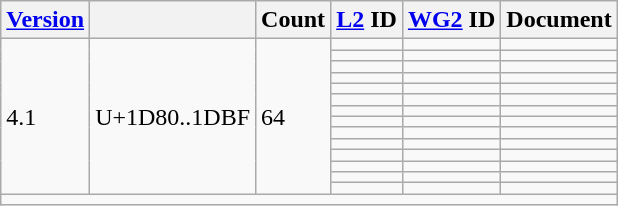<table class="wikitable sticky-header">
<tr>
<th><a href='#'>Version</a></th>
<th></th>
<th>Count</th>
<th><a href='#'>L2</a> ID</th>
<th><a href='#'>WG2</a> ID</th>
<th>Document</th>
</tr>
<tr>
<td rowspan="14">4.1</td>
<td rowspan="14">U+1D80..1DBF</td>
<td rowspan="14">64</td>
<td></td>
<td></td>
<td></td>
</tr>
<tr>
<td></td>
<td></td>
<td></td>
</tr>
<tr>
<td></td>
<td></td>
<td></td>
</tr>
<tr>
<td></td>
<td></td>
<td></td>
</tr>
<tr>
<td></td>
<td></td>
<td></td>
</tr>
<tr>
<td></td>
<td></td>
<td></td>
</tr>
<tr>
<td></td>
<td></td>
<td></td>
</tr>
<tr>
<td></td>
<td></td>
<td></td>
</tr>
<tr>
<td></td>
<td></td>
<td></td>
</tr>
<tr>
<td></td>
<td></td>
<td></td>
</tr>
<tr>
<td></td>
<td></td>
<td></td>
</tr>
<tr>
<td></td>
<td></td>
<td></td>
</tr>
<tr>
<td></td>
<td></td>
<td></td>
</tr>
<tr>
<td></td>
<td></td>
<td></td>
</tr>
<tr class="sortbottom">
<td colspan="6"></td>
</tr>
</table>
